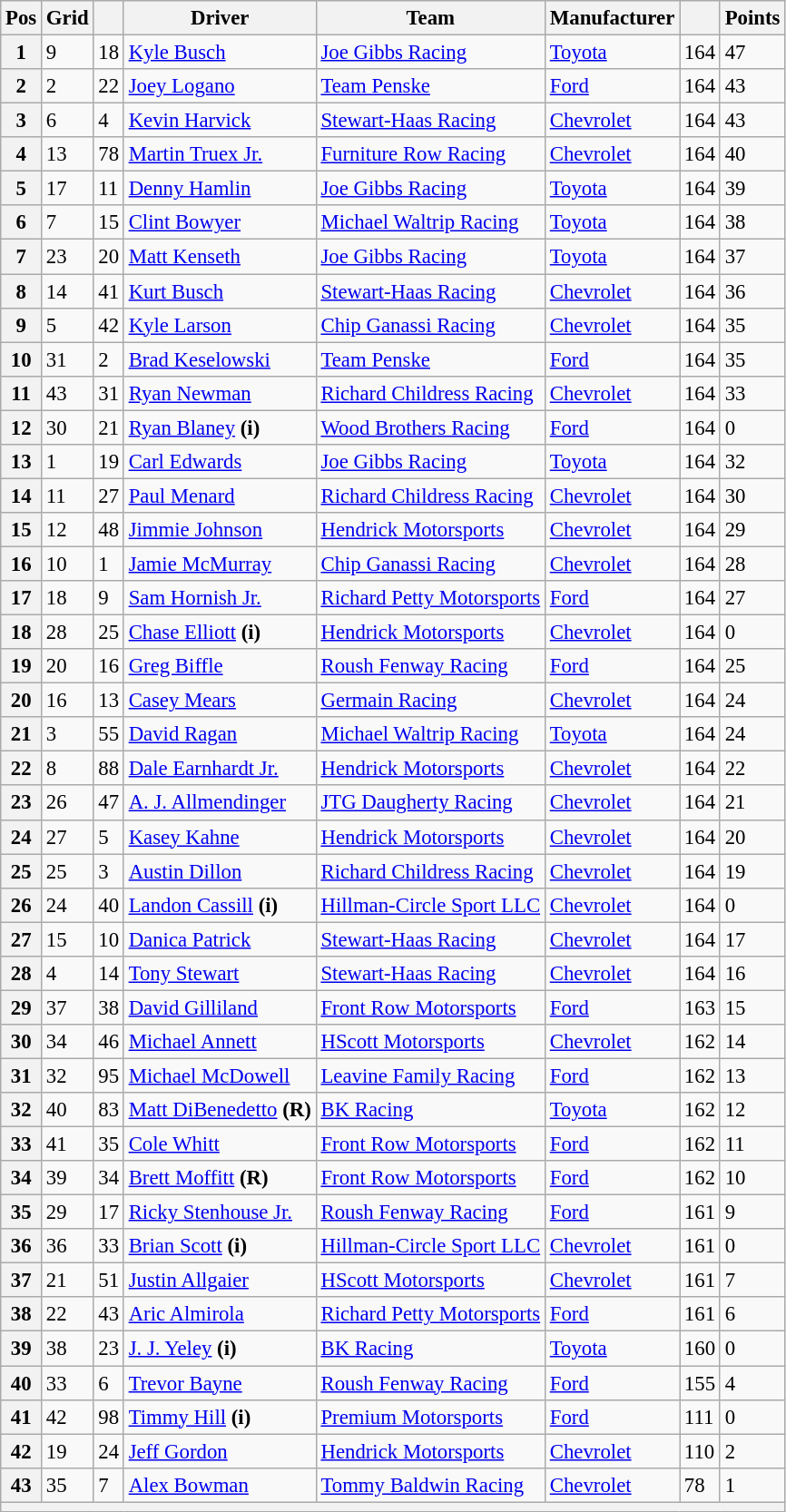<table class="wikitable" style="font-size:95%">
<tr>
<th>Pos</th>
<th>Grid</th>
<th></th>
<th>Driver</th>
<th>Team</th>
<th>Manufacturer</th>
<th></th>
<th>Points</th>
</tr>
<tr>
<th>1</th>
<td>9</td>
<td>18</td>
<td><a href='#'>Kyle Busch</a></td>
<td><a href='#'>Joe Gibbs Racing</a></td>
<td><a href='#'>Toyota</a></td>
<td>164</td>
<td>47</td>
</tr>
<tr>
<th>2</th>
<td>2</td>
<td>22</td>
<td><a href='#'>Joey Logano</a></td>
<td><a href='#'>Team Penske</a></td>
<td><a href='#'>Ford</a></td>
<td>164</td>
<td>43</td>
</tr>
<tr>
<th>3</th>
<td>6</td>
<td>4</td>
<td><a href='#'>Kevin Harvick</a></td>
<td><a href='#'>Stewart-Haas Racing</a></td>
<td><a href='#'>Chevrolet</a></td>
<td>164</td>
<td>43</td>
</tr>
<tr>
<th>4</th>
<td>13</td>
<td>78</td>
<td><a href='#'>Martin Truex Jr.</a></td>
<td><a href='#'>Furniture Row Racing</a></td>
<td><a href='#'>Chevrolet</a></td>
<td>164</td>
<td>40</td>
</tr>
<tr>
<th>5</th>
<td>17</td>
<td>11</td>
<td><a href='#'>Denny Hamlin</a></td>
<td><a href='#'>Joe Gibbs Racing</a></td>
<td><a href='#'>Toyota</a></td>
<td>164</td>
<td>39</td>
</tr>
<tr>
<th>6</th>
<td>7</td>
<td>15</td>
<td><a href='#'>Clint Bowyer</a></td>
<td><a href='#'>Michael Waltrip Racing</a></td>
<td><a href='#'>Toyota</a></td>
<td>164</td>
<td>38</td>
</tr>
<tr>
<th>7</th>
<td>23</td>
<td>20</td>
<td><a href='#'>Matt Kenseth</a></td>
<td><a href='#'>Joe Gibbs Racing</a></td>
<td><a href='#'>Toyota</a></td>
<td>164</td>
<td>37</td>
</tr>
<tr>
<th>8</th>
<td>14</td>
<td>41</td>
<td><a href='#'>Kurt Busch</a></td>
<td><a href='#'>Stewart-Haas Racing</a></td>
<td><a href='#'>Chevrolet</a></td>
<td>164</td>
<td>36</td>
</tr>
<tr>
<th>9</th>
<td>5</td>
<td>42</td>
<td><a href='#'>Kyle Larson</a></td>
<td><a href='#'>Chip Ganassi Racing</a></td>
<td><a href='#'>Chevrolet</a></td>
<td>164</td>
<td>35</td>
</tr>
<tr>
<th>10</th>
<td>31</td>
<td>2</td>
<td><a href='#'>Brad Keselowski</a></td>
<td><a href='#'>Team Penske</a></td>
<td><a href='#'>Ford</a></td>
<td>164</td>
<td>35</td>
</tr>
<tr>
<th>11</th>
<td>43</td>
<td>31</td>
<td><a href='#'>Ryan Newman</a></td>
<td><a href='#'>Richard Childress Racing</a></td>
<td><a href='#'>Chevrolet</a></td>
<td>164</td>
<td>33</td>
</tr>
<tr>
<th>12</th>
<td>30</td>
<td>21</td>
<td><a href='#'>Ryan Blaney</a> <strong>(i)</strong></td>
<td><a href='#'>Wood Brothers Racing</a></td>
<td><a href='#'>Ford</a></td>
<td>164</td>
<td>0</td>
</tr>
<tr>
<th>13</th>
<td>1</td>
<td>19</td>
<td><a href='#'>Carl Edwards</a></td>
<td><a href='#'>Joe Gibbs Racing</a></td>
<td><a href='#'>Toyota</a></td>
<td>164</td>
<td>32</td>
</tr>
<tr>
<th>14</th>
<td>11</td>
<td>27</td>
<td><a href='#'>Paul Menard</a></td>
<td><a href='#'>Richard Childress Racing</a></td>
<td><a href='#'>Chevrolet</a></td>
<td>164</td>
<td>30</td>
</tr>
<tr>
<th>15</th>
<td>12</td>
<td>48</td>
<td><a href='#'>Jimmie Johnson</a></td>
<td><a href='#'>Hendrick Motorsports</a></td>
<td><a href='#'>Chevrolet</a></td>
<td>164</td>
<td>29</td>
</tr>
<tr>
<th>16</th>
<td>10</td>
<td>1</td>
<td><a href='#'>Jamie McMurray</a></td>
<td><a href='#'>Chip Ganassi Racing</a></td>
<td><a href='#'>Chevrolet</a></td>
<td>164</td>
<td>28</td>
</tr>
<tr>
<th>17</th>
<td>18</td>
<td>9</td>
<td><a href='#'>Sam Hornish Jr.</a></td>
<td><a href='#'>Richard Petty Motorsports</a></td>
<td><a href='#'>Ford</a></td>
<td>164</td>
<td>27</td>
</tr>
<tr>
<th>18</th>
<td>28</td>
<td>25</td>
<td><a href='#'>Chase Elliott</a> <strong>(i)</strong></td>
<td><a href='#'>Hendrick Motorsports</a></td>
<td><a href='#'>Chevrolet</a></td>
<td>164</td>
<td>0</td>
</tr>
<tr>
<th>19</th>
<td>20</td>
<td>16</td>
<td><a href='#'>Greg Biffle</a></td>
<td><a href='#'>Roush Fenway Racing</a></td>
<td><a href='#'>Ford</a></td>
<td>164</td>
<td>25</td>
</tr>
<tr>
<th>20</th>
<td>16</td>
<td>13</td>
<td><a href='#'>Casey Mears</a></td>
<td><a href='#'>Germain Racing</a></td>
<td><a href='#'>Chevrolet</a></td>
<td>164</td>
<td>24</td>
</tr>
<tr>
<th>21</th>
<td>3</td>
<td>55</td>
<td><a href='#'>David Ragan</a></td>
<td><a href='#'>Michael Waltrip Racing</a></td>
<td><a href='#'>Toyota</a></td>
<td>164</td>
<td>24</td>
</tr>
<tr>
<th>22</th>
<td>8</td>
<td>88</td>
<td><a href='#'>Dale Earnhardt Jr.</a></td>
<td><a href='#'>Hendrick Motorsports</a></td>
<td><a href='#'>Chevrolet</a></td>
<td>164</td>
<td>22</td>
</tr>
<tr>
<th>23</th>
<td>26</td>
<td>47</td>
<td><a href='#'>A. J. Allmendinger</a></td>
<td><a href='#'>JTG Daugherty Racing</a></td>
<td><a href='#'>Chevrolet</a></td>
<td>164</td>
<td>21</td>
</tr>
<tr>
<th>24</th>
<td>27</td>
<td>5</td>
<td><a href='#'>Kasey Kahne</a></td>
<td><a href='#'>Hendrick Motorsports</a></td>
<td><a href='#'>Chevrolet</a></td>
<td>164</td>
<td>20</td>
</tr>
<tr>
<th>25</th>
<td>25</td>
<td>3</td>
<td><a href='#'>Austin Dillon</a></td>
<td><a href='#'>Richard Childress Racing</a></td>
<td><a href='#'>Chevrolet</a></td>
<td>164</td>
<td>19</td>
</tr>
<tr>
<th>26</th>
<td>24</td>
<td>40</td>
<td><a href='#'>Landon Cassill</a> <strong>(i)</strong></td>
<td><a href='#'>Hillman-Circle Sport LLC</a></td>
<td><a href='#'>Chevrolet</a></td>
<td>164</td>
<td>0</td>
</tr>
<tr>
<th>27</th>
<td>15</td>
<td>10</td>
<td><a href='#'>Danica Patrick</a></td>
<td><a href='#'>Stewart-Haas Racing</a></td>
<td><a href='#'>Chevrolet</a></td>
<td>164</td>
<td>17</td>
</tr>
<tr>
<th>28</th>
<td>4</td>
<td>14</td>
<td><a href='#'>Tony Stewart</a></td>
<td><a href='#'>Stewart-Haas Racing</a></td>
<td><a href='#'>Chevrolet</a></td>
<td>164</td>
<td>16</td>
</tr>
<tr>
<th>29</th>
<td>37</td>
<td>38</td>
<td><a href='#'>David Gilliland</a></td>
<td><a href='#'>Front Row Motorsports</a></td>
<td><a href='#'>Ford</a></td>
<td>163</td>
<td>15</td>
</tr>
<tr>
<th>30</th>
<td>34</td>
<td>46</td>
<td><a href='#'>Michael Annett</a></td>
<td><a href='#'>HScott Motorsports</a></td>
<td><a href='#'>Chevrolet</a></td>
<td>162</td>
<td>14</td>
</tr>
<tr>
<th>31</th>
<td>32</td>
<td>95</td>
<td><a href='#'>Michael McDowell</a></td>
<td><a href='#'>Leavine Family Racing</a></td>
<td><a href='#'>Ford</a></td>
<td>162</td>
<td>13</td>
</tr>
<tr>
<th>32</th>
<td>40</td>
<td>83</td>
<td><a href='#'>Matt DiBenedetto</a> <strong>(R)</strong></td>
<td><a href='#'>BK Racing</a></td>
<td><a href='#'>Toyota</a></td>
<td>162</td>
<td>12</td>
</tr>
<tr>
<th>33</th>
<td>41</td>
<td>35</td>
<td><a href='#'>Cole Whitt</a></td>
<td><a href='#'>Front Row Motorsports</a></td>
<td><a href='#'>Ford</a></td>
<td>162</td>
<td>11</td>
</tr>
<tr>
<th>34</th>
<td>39</td>
<td>34</td>
<td><a href='#'>Brett Moffitt</a> <strong>(R)</strong></td>
<td><a href='#'>Front Row Motorsports</a></td>
<td><a href='#'>Ford</a></td>
<td>162</td>
<td>10</td>
</tr>
<tr>
<th>35</th>
<td>29</td>
<td>17</td>
<td><a href='#'>Ricky Stenhouse Jr.</a></td>
<td><a href='#'>Roush Fenway Racing</a></td>
<td><a href='#'>Ford</a></td>
<td>161</td>
<td>9</td>
</tr>
<tr>
<th>36</th>
<td>36</td>
<td>33</td>
<td><a href='#'>Brian Scott</a> <strong>(i)</strong></td>
<td><a href='#'>Hillman-Circle Sport LLC</a></td>
<td><a href='#'>Chevrolet</a></td>
<td>161</td>
<td>0</td>
</tr>
<tr>
<th>37</th>
<td>21</td>
<td>51</td>
<td><a href='#'>Justin Allgaier</a></td>
<td><a href='#'>HScott Motorsports</a></td>
<td><a href='#'>Chevrolet</a></td>
<td>161</td>
<td>7</td>
</tr>
<tr>
<th>38</th>
<td>22</td>
<td>43</td>
<td><a href='#'>Aric Almirola</a></td>
<td><a href='#'>Richard Petty Motorsports</a></td>
<td><a href='#'>Ford</a></td>
<td>161</td>
<td>6</td>
</tr>
<tr>
<th>39</th>
<td>38</td>
<td>23</td>
<td><a href='#'>J. J. Yeley</a> <strong>(i)</strong></td>
<td><a href='#'>BK Racing</a></td>
<td><a href='#'>Toyota</a></td>
<td>160</td>
<td>0</td>
</tr>
<tr>
<th>40</th>
<td>33</td>
<td>6</td>
<td><a href='#'>Trevor Bayne</a></td>
<td><a href='#'>Roush Fenway Racing</a></td>
<td><a href='#'>Ford</a></td>
<td>155</td>
<td>4</td>
</tr>
<tr>
<th>41</th>
<td>42</td>
<td>98</td>
<td><a href='#'>Timmy Hill</a> <strong>(i)</strong></td>
<td><a href='#'>Premium Motorsports</a></td>
<td><a href='#'>Ford</a></td>
<td>111</td>
<td>0</td>
</tr>
<tr>
<th>42</th>
<td>19</td>
<td>24</td>
<td><a href='#'>Jeff Gordon</a></td>
<td><a href='#'>Hendrick Motorsports</a></td>
<td><a href='#'>Chevrolet</a></td>
<td>110</td>
<td>2</td>
</tr>
<tr>
<th>43</th>
<td>35</td>
<td>7</td>
<td><a href='#'>Alex Bowman</a></td>
<td><a href='#'>Tommy Baldwin Racing</a></td>
<td><a href='#'>Chevrolet</a></td>
<td>78</td>
<td>1</td>
</tr>
<tr>
<th colspan="8"></th>
</tr>
</table>
